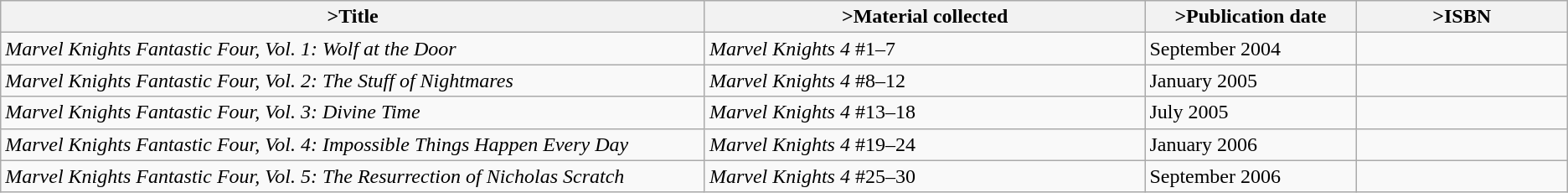<table class="wikitable">
<tr>
<th <column width=40%>>Title</th>
<th <column width=25%>>Material collected</th>
<th <column width=12%>>Publication date</th>
<th <column width=12%>>ISBN</th>
</tr>
<tr>
<td><em>Marvel Knights Fantastic Four, Vol. 1: Wolf at the Door</em></td>
<td><em>Marvel Knights 4</em> #1–7</td>
<td>September 2004</td>
<td></td>
</tr>
<tr>
<td><em>Marvel Knights Fantastic Four, Vol. 2: The Stuff of Nightmares</em></td>
<td><em>Marvel Knights 4</em> #8–12</td>
<td>January 2005</td>
<td></td>
</tr>
<tr>
<td><em>Marvel Knights Fantastic Four, Vol. 3: Divine Time</em></td>
<td><em>Marvel Knights 4</em> #13–18</td>
<td>July 2005</td>
<td></td>
</tr>
<tr>
<td><em>Marvel Knights Fantastic Four, Vol. 4: Impossible Things Happen Every Day</em></td>
<td><em>Marvel Knights 4</em> #19–24</td>
<td>January 2006</td>
<td></td>
</tr>
<tr>
<td><em>Marvel Knights Fantastic Four, Vol. 5: The Resurrection of Nicholas Scratch</em></td>
<td><em>Marvel Knights 4</em> #25–30</td>
<td>September 2006</td>
<td></td>
</tr>
</table>
